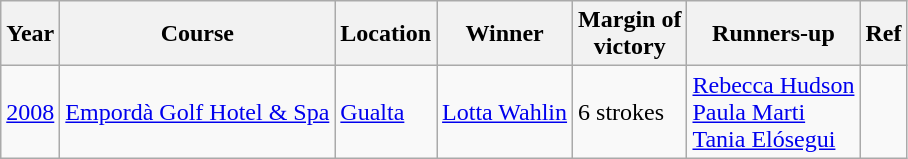<table class="wikitable">
<tr>
<th>Year</th>
<th>Course</th>
<th>Location</th>
<th>Winner</th>
<th>Margin of<br>victory</th>
<th>Runners-up</th>
<th>Ref</th>
</tr>
<tr>
<td><a href='#'>2008</a></td>
<td><a href='#'>Empordà Golf Hotel & Spa</a></td>
<td><a href='#'>Gualta</a></td>
<td> <a href='#'>Lotta Wahlin</a></td>
<td>6 strokes</td>
<td> <a href='#'>Rebecca Hudson</a><br> <a href='#'>Paula Marti</a><br> <a href='#'>Tania Elósegui</a></td>
<td></td>
</tr>
</table>
